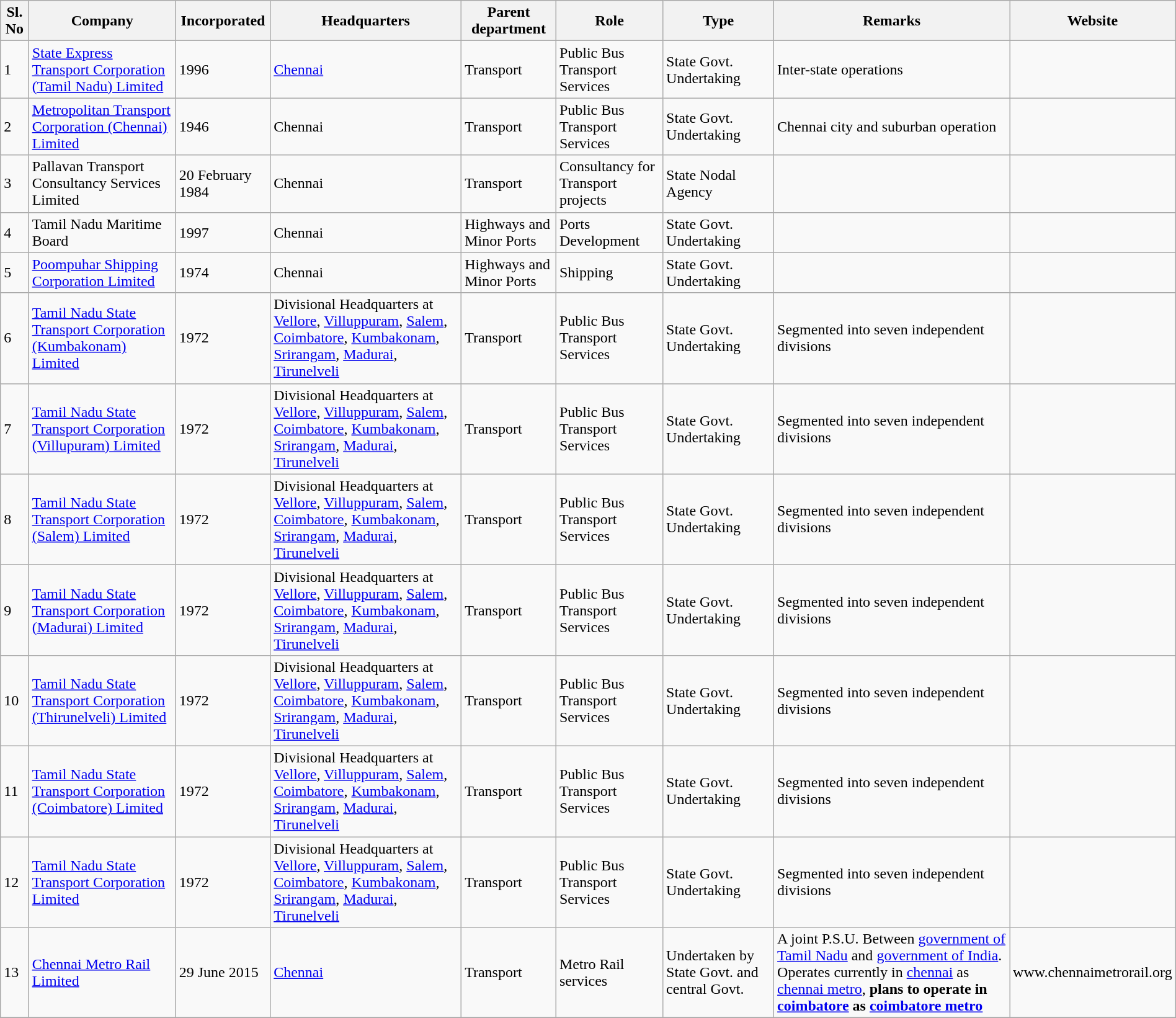<table class="sortable wikitable" style="margin: 1em auto 1em auto;">
<tr>
<th>Sl. No</th>
<th>Company</th>
<th>Incorporated</th>
<th>Headquarters</th>
<th>Parent department</th>
<th>Role</th>
<th>Type</th>
<th>Remarks</th>
<th>Website</th>
</tr>
<tr>
<td>1</td>
<td><a href='#'>State Express Transport Corporation (Tamil Nadu) Limited</a></td>
<td>1996</td>
<td><a href='#'>Chennai</a></td>
<td>Transport</td>
<td>Public Bus Transport Services</td>
<td>State Govt. Undertaking</td>
<td>Inter-state operations</td>
<td></td>
</tr>
<tr>
<td>2</td>
<td><a href='#'>Metropolitan Transport Corporation (Chennai) Limited</a></td>
<td>1946</td>
<td>Chennai</td>
<td>Transport</td>
<td>Public Bus Transport Services</td>
<td>State Govt. Undertaking</td>
<td>Chennai city and suburban operation</td>
<td></td>
</tr>
<tr>
<td>3</td>
<td>Pallavan Transport Consultancy Services Limited</td>
<td>20 February 1984</td>
<td>Chennai</td>
<td>Transport</td>
<td>Consultancy for Transport projects</td>
<td>State Nodal Agency</td>
<td></td>
<td></td>
</tr>
<tr>
<td>4</td>
<td>Tamil Nadu Maritime Board</td>
<td>1997</td>
<td>Chennai</td>
<td>Highways and Minor Ports</td>
<td>Ports Development</td>
<td>State Govt. Undertaking</td>
<td></td>
<td></td>
</tr>
<tr>
<td>5</td>
<td><a href='#'>Poompuhar Shipping Corporation Limited</a></td>
<td>1974</td>
<td>Chennai</td>
<td>Highways and Minor Ports</td>
<td>Shipping</td>
<td>State Govt. Undertaking</td>
<td></td>
<td></td>
</tr>
<tr>
<td>6</td>
<td><a href='#'>Tamil Nadu State Transport Corporation (Kumbakonam) Limited</a></td>
<td>1972</td>
<td>Divisional Headquarters at <a href='#'>Vellore</a>, <a href='#'>Villuppuram</a>, <a href='#'>Salem</a>, <a href='#'>Coimbatore</a>, <a href='#'>Kumbakonam</a>, <a href='#'>Srirangam</a>, <a href='#'>Madurai</a>, <a href='#'>Tirunelveli</a></td>
<td>Transport</td>
<td>Public Bus Transport Services</td>
<td>State Govt. Undertaking</td>
<td>Segmented into seven independent divisions</td>
<td></td>
</tr>
<tr>
<td>7</td>
<td><a href='#'>Tamil Nadu State Transport Corporation (Villupuram) Limited</a></td>
<td>1972</td>
<td>Divisional Headquarters at <a href='#'>Vellore</a>, <a href='#'>Villuppuram</a>, <a href='#'>Salem</a>, <a href='#'>Coimbatore</a>, <a href='#'>Kumbakonam</a>, <a href='#'>Srirangam</a>, <a href='#'>Madurai</a>, <a href='#'>Tirunelveli</a></td>
<td>Transport</td>
<td>Public Bus Transport Services</td>
<td>State Govt. Undertaking</td>
<td>Segmented into seven independent divisions</td>
<td></td>
</tr>
<tr>
<td>8</td>
<td><a href='#'>Tamil Nadu State Transport Corporation (Salem) Limited</a></td>
<td>1972</td>
<td>Divisional Headquarters at <a href='#'>Vellore</a>, <a href='#'>Villuppuram</a>, <a href='#'>Salem</a>, <a href='#'>Coimbatore</a>, <a href='#'>Kumbakonam</a>, <a href='#'>Srirangam</a>, <a href='#'>Madurai</a>, <a href='#'>Tirunelveli</a></td>
<td>Transport</td>
<td>Public Bus Transport Services</td>
<td>State Govt. Undertaking</td>
<td>Segmented into seven independent divisions</td>
<td></td>
</tr>
<tr>
<td>9</td>
<td><a href='#'>Tamil Nadu State Transport Corporation (Madurai) Limited</a></td>
<td>1972</td>
<td>Divisional Headquarters at <a href='#'>Vellore</a>, <a href='#'>Villuppuram</a>, <a href='#'>Salem</a>, <a href='#'>Coimbatore</a>, <a href='#'>Kumbakonam</a>, <a href='#'>Srirangam</a>, <a href='#'>Madurai</a>, <a href='#'>Tirunelveli</a></td>
<td>Transport</td>
<td>Public Bus Transport Services</td>
<td>State Govt. Undertaking</td>
<td>Segmented into seven independent divisions</td>
<td></td>
</tr>
<tr>
<td>10</td>
<td><a href='#'>Tamil Nadu State Transport Corporation (Thirunelveli) Limited</a></td>
<td>1972</td>
<td>Divisional Headquarters at <a href='#'>Vellore</a>, <a href='#'>Villuppuram</a>, <a href='#'>Salem</a>, <a href='#'>Coimbatore</a>, <a href='#'>Kumbakonam</a>, <a href='#'>Srirangam</a>, <a href='#'>Madurai</a>, <a href='#'>Tirunelveli</a></td>
<td>Transport</td>
<td>Public Bus Transport Services</td>
<td>State Govt. Undertaking</td>
<td>Segmented into seven independent divisions</td>
<td></td>
</tr>
<tr>
<td>11</td>
<td><a href='#'>Tamil Nadu State Transport Corporation (Coimbatore) Limited</a></td>
<td>1972</td>
<td>Divisional Headquarters at <a href='#'>Vellore</a>, <a href='#'>Villuppuram</a>, <a href='#'>Salem</a>, <a href='#'>Coimbatore</a>, <a href='#'>Kumbakonam</a>, <a href='#'>Srirangam</a>, <a href='#'>Madurai</a>, <a href='#'>Tirunelveli</a></td>
<td>Transport</td>
<td>Public Bus Transport Services</td>
<td>State Govt. Undertaking</td>
<td>Segmented into seven independent divisions</td>
<td></td>
</tr>
<tr>
<td>12</td>
<td><a href='#'>Tamil Nadu State Transport Corporation Limited</a></td>
<td>1972</td>
<td>Divisional Headquarters at <a href='#'>Vellore</a>, <a href='#'>Villuppuram</a>, <a href='#'>Salem</a>, <a href='#'>Coimbatore</a>, <a href='#'>Kumbakonam</a>, <a href='#'>Srirangam</a>, <a href='#'>Madurai</a>, <a href='#'>Tirunelveli</a></td>
<td>Transport</td>
<td>Public Bus Transport Services</td>
<td>State Govt. Undertaking</td>
<td>Segmented into seven independent divisions</td>
<td></td>
</tr>
<tr>
<td>13</td>
<td><a href='#'>Chennai Metro Rail Limited</a></td>
<td>29 June 2015</td>
<td><a href='#'>Chennai</a></td>
<td>Transport</td>
<td>Metro Rail services</td>
<td>Undertaken by State Govt. and central Govt.</td>
<td>A joint P.S.U. Between <a href='#'>government of Tamil Nadu</a> and <a href='#'>government of India</a>. Operates currently in <a href='#'>chennai</a> as <a href='#'>chennai metro</a>, <strong>plans to operate in <a href='#'>coimbatore</a> as <a href='#'>coimbatore metro</a></strong></td>
<td>www.chennaimetrorail.org</td>
</tr>
<tr>
</tr>
</table>
